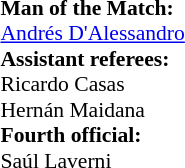<table width=50% style="font-size: 90%">
<tr>
<td><br><strong>Man of the Match:</strong>
<br> <a href='#'>Andrés D'Alessandro</a><br><strong>Assistant referees:</strong>
<br> Ricardo Casas
<br> Hernán Maidana
<br><strong>Fourth official:</strong>
<br> Saúl Laverni</td>
</tr>
</table>
